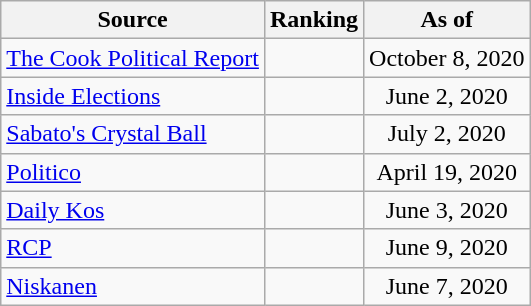<table class="wikitable" style="text-align:center">
<tr>
<th>Source</th>
<th>Ranking</th>
<th>As of</th>
</tr>
<tr>
<td align=left><a href='#'>The Cook Political Report</a></td>
<td></td>
<td>October 8, 2020</td>
</tr>
<tr>
<td align=left><a href='#'>Inside Elections</a></td>
<td></td>
<td>June 2, 2020</td>
</tr>
<tr>
<td align=left><a href='#'>Sabato's Crystal Ball</a></td>
<td></td>
<td>July 2, 2020</td>
</tr>
<tr>
<td align="left"><a href='#'>Politico</a></td>
<td></td>
<td>April 19, 2020</td>
</tr>
<tr>
<td align="left"><a href='#'>Daily Kos</a></td>
<td></td>
<td>June 3, 2020</td>
</tr>
<tr>
<td align="left"><a href='#'>RCP</a></td>
<td></td>
<td>June 9, 2020</td>
</tr>
<tr>
<td align="left"><a href='#'>Niskanen</a></td>
<td></td>
<td>June 7, 2020</td>
</tr>
</table>
